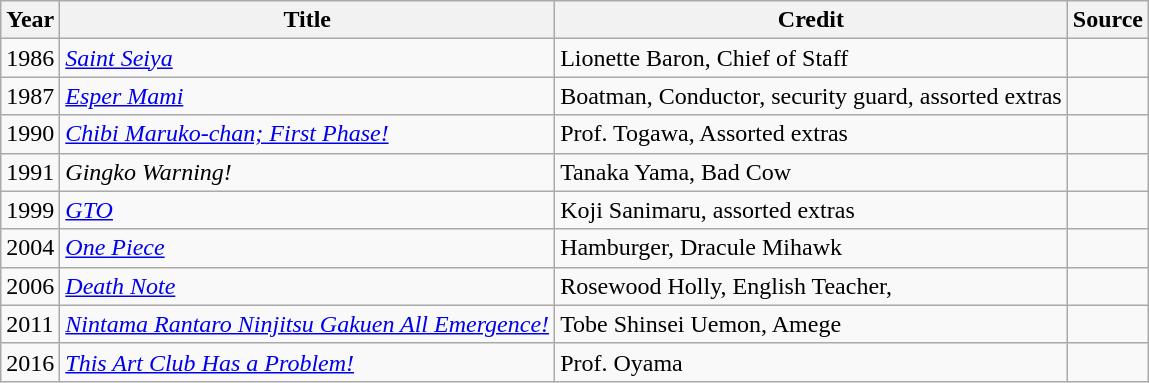<table class="wikitable">
<tr>
<th>Year</th>
<th>Title</th>
<th>Credit</th>
<th>Source</th>
</tr>
<tr>
<td>1986</td>
<td><em><a href='#'>Saint Seiya</a></em></td>
<td>Lionette Baron, Chief of Staff</td>
<td></td>
</tr>
<tr>
<td>1987</td>
<td><em><a href='#'>Esper Mami</a></em></td>
<td>Boatman, Conductor, security guard, assorted extras</td>
<td></td>
</tr>
<tr>
<td>1990</td>
<td><em><a href='#'>Chibi Maruko-chan; First Phase!</a></em></td>
<td>Prof. Togawa, Assorted extras</td>
<td></td>
</tr>
<tr>
<td>1991</td>
<td><em>Gingko Warning!</em></td>
<td>Tanaka Yama, Bad Cow</td>
<td></td>
</tr>
<tr>
<td>1999</td>
<td><em><a href='#'>GTO</a></em></td>
<td>Koji Sanimaru, assorted extras</td>
<td></td>
</tr>
<tr>
<td>2004</td>
<td><em><a href='#'>One Piece</a></em></td>
<td>Hamburger, Dracule Mihawk</td>
<td></td>
</tr>
<tr>
<td>2006</td>
<td><em><a href='#'>Death Note</a></em></td>
<td>Rosewood Holly, English Teacher,</td>
<td></td>
</tr>
<tr>
<td>2011</td>
<td><em><a href='#'>Nintama Rantaro Ninjitsu Gakuen All Emergence!</a></em></td>
<td>Tobe Shinsei Uemon, Amege</td>
<td></td>
</tr>
<tr>
<td>2016</td>
<td><em><a href='#'>This Art Club Has a Problem!</a></em></td>
<td>Prof. Oyama</td>
<td></td>
</tr>
</table>
